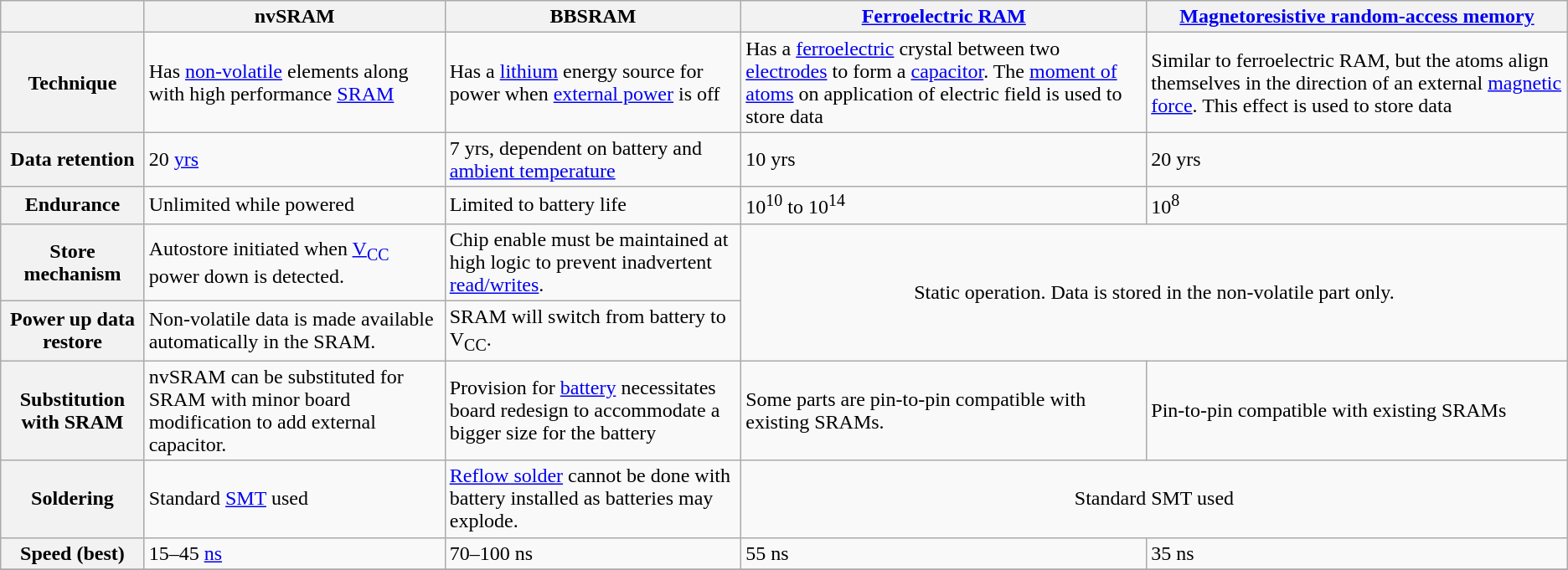<table class="wikitable">
<tr>
<th></th>
<th>nvSRAM</th>
<th>BBSRAM </th>
<th><a href='#'>Ferroelectric RAM</a></th>
<th><a href='#'>Magnetoresistive random-access memory</a></th>
</tr>
<tr>
<th>Technique</th>
<td>Has <a href='#'>non-volatile</a> elements along with high performance <a href='#'>SRAM</a></td>
<td>Has a <a href='#'>lithium</a> energy source for power when <a href='#'>external power</a> is off</td>
<td>Has a <a href='#'>ferroelectric</a> crystal between two <a href='#'>electrodes</a> to form a <a href='#'>capacitor</a>.  The <a href='#'>moment of atoms</a> on application of electric field is used to store data</td>
<td>Similar to ferroelectric RAM, but the atoms align themselves in the direction of an external <a href='#'>magnetic force</a>.  This effect is used to store data</td>
</tr>
<tr>
<th>Data retention</th>
<td>20 <a href='#'>yrs</a></td>
<td>7 yrs, dependent on battery and <a href='#'>ambient temperature</a></td>
<td>10 yrs</td>
<td>20 yrs</td>
</tr>
<tr>
<th>Endurance</th>
<td>Unlimited while powered</td>
<td>Limited to battery life</td>
<td>10<sup>10</sup> to 10<sup>14</sup> </td>
<td>10<sup>8</sup> </td>
</tr>
<tr>
<th>Store mechanism</th>
<td>Autostore initiated when <a href='#'>V<sub>CC</sub></a> power down is detected.</td>
<td>Chip enable must be maintained at high logic to prevent inadvertent <a href='#'>read/writes</a>.</td>
<td rowspan="2" colspan="2" style="text-align:center;">Static operation. Data is stored in the non-volatile part only.</td>
</tr>
<tr>
<th>Power up data restore</th>
<td>Non-volatile data is made available automatically in the SRAM.</td>
<td>SRAM will switch from battery to V<sub>CC</sub>.</td>
</tr>
<tr>
<th>Substitution with SRAM</th>
<td>nvSRAM can be substituted for SRAM with minor board modification to add external capacitor.</td>
<td>Provision for <a href='#'>battery</a> necessitates board redesign to accommodate a bigger size for the battery</td>
<td>Some parts are pin-to-pin compatible with existing SRAMs.</td>
<td>Pin-to-pin compatible with existing SRAMs</td>
</tr>
<tr>
<th>Soldering</th>
<td>Standard <a href='#'>SMT</a> used</td>
<td><a href='#'>Reflow solder</a> cannot be done with battery installed as batteries may explode.</td>
<td colspan="2" style="text-align:center;">Standard SMT used</td>
</tr>
<tr>
<th>Speed (best)</th>
<td>15–45 <a href='#'>ns</a></td>
<td>70–100 ns</td>
<td>55 ns</td>
<td>35 ns</td>
</tr>
<tr>
</tr>
</table>
